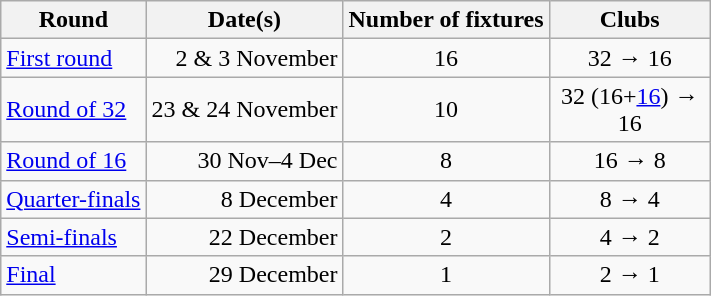<table class="wikitable" style="text-align:center">
<tr>
<th>Round</th>
<th>Date(s)</th>
<th>Number of fixtures</th>
<th width=100>Clubs</th>
</tr>
<tr>
<td align=left><a href='#'>First round</a></td>
<td align=right>2 & 3 November</td>
<td>16</td>
<td>32 → 16</td>
</tr>
<tr>
<td align=left><a href='#'>Round of 32</a></td>
<td align=right>23 & 24 November</td>
<td>10</td>
<td>32 (16+<a href='#'>16</a>) → 16</td>
</tr>
<tr>
<td align=left><a href='#'>Round of 16</a></td>
<td align=right>30 Nov–4 Dec</td>
<td>8</td>
<td>16 → 8</td>
</tr>
<tr>
<td align=left><a href='#'>Quarter-finals</a></td>
<td align=right>8 December</td>
<td>4</td>
<td>8 → 4</td>
</tr>
<tr>
<td align=left><a href='#'>Semi-finals</a></td>
<td align=right>22 December</td>
<td>2</td>
<td>4 → 2</td>
</tr>
<tr>
<td align=left><a href='#'>Final</a></td>
<td align=right>29 December</td>
<td>1</td>
<td>2 → 1</td>
</tr>
</table>
